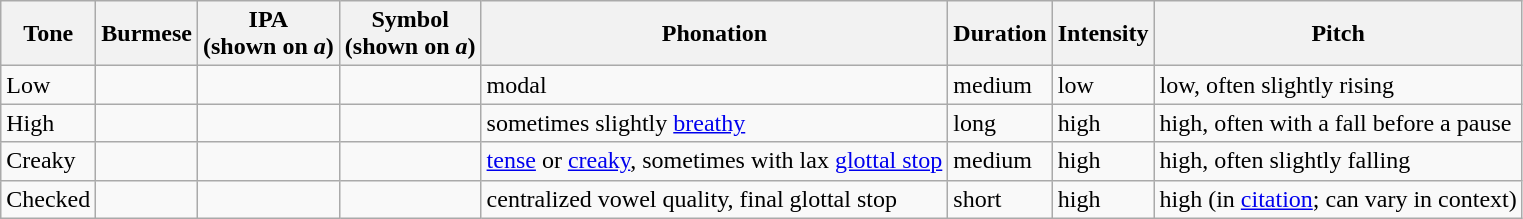<table class="wikitable">
<tr>
<th>Tone</th>
<th>Burmese</th>
<th>IPA<br>(shown on <em>a</em>)</th>
<th>Symbol<br>(shown on <em>a</em>)</th>
<th>Phonation</th>
<th>Duration</th>
<th>Intensity</th>
<th>Pitch</th>
</tr>
<tr>
<td>Low</td>
<td></td>
<td></td>
<td></td>
<td>modal</td>
<td>medium</td>
<td>low</td>
<td>low, often slightly rising</td>
</tr>
<tr>
<td>High</td>
<td></td>
<td></td>
<td></td>
<td>sometimes slightly <a href='#'>breathy</a></td>
<td>long</td>
<td>high</td>
<td>high, often with a fall before a pause</td>
</tr>
<tr>
<td>Creaky</td>
<td></td>
<td></td>
<td></td>
<td><a href='#'>tense</a> or <a href='#'>creaky</a>, sometimes with lax <a href='#'>glottal stop</a></td>
<td>medium</td>
<td>high</td>
<td>high, often slightly falling</td>
</tr>
<tr>
<td>Checked</td>
<td></td>
<td></td>
<td></td>
<td>centralized vowel quality, final glottal stop</td>
<td>short</td>
<td>high</td>
<td>high (in <a href='#'>citation</a>; can vary in context)</td>
</tr>
</table>
